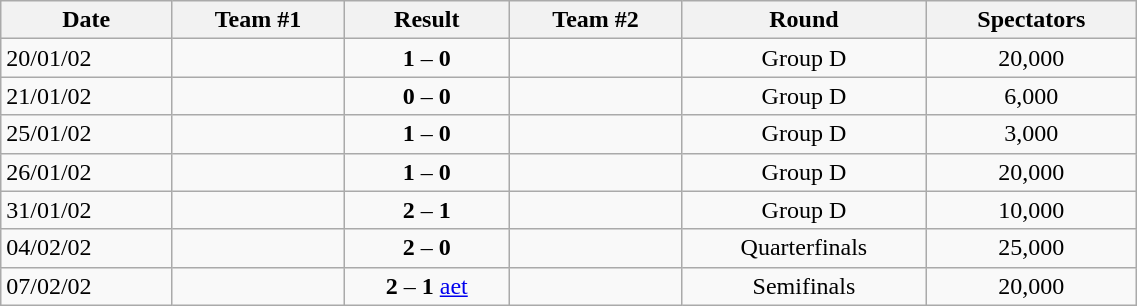<table class="wikitable" style="text-align: left;;" width="60%">
<tr>
<th>Date</th>
<th>Team #1</th>
<th>Result</th>
<th>Team #2</th>
<th>Round</th>
<th>Spectators</th>
</tr>
<tr>
<td>20/01/02</td>
<td></td>
<td style="text-align:center;"><strong>1</strong> – <strong>0</strong></td>
<td></td>
<td style="text-align:center;">Group D</td>
<td style="text-align:center;">20,000</td>
</tr>
<tr>
<td>21/01/02</td>
<td></td>
<td style="text-align:center;"><strong>0</strong> – <strong>0</strong></td>
<td></td>
<td style="text-align:center;">Group D</td>
<td style="text-align:center;">6,000</td>
</tr>
<tr>
<td>25/01/02</td>
<td></td>
<td style="text-align:center;"><strong>1</strong> – <strong>0</strong></td>
<td></td>
<td style="text-align:center;">Group D</td>
<td style="text-align:center;">3,000</td>
</tr>
<tr>
<td>26/01/02</td>
<td></td>
<td style="text-align:center;"><strong>1</strong> – <strong>0</strong></td>
<td></td>
<td style="text-align:center;">Group D</td>
<td style="text-align:center;">20,000</td>
</tr>
<tr>
<td>31/01/02</td>
<td></td>
<td style="text-align:center;"><strong>2</strong> – <strong>1</strong></td>
<td></td>
<td style="text-align:center;">Group D</td>
<td style="text-align:center;">10,000</td>
</tr>
<tr>
<td>04/02/02</td>
<td></td>
<td style="text-align:center;"><strong>2</strong> – <strong>0</strong></td>
<td></td>
<td style="text-align:center;">Quarterfinals</td>
<td style="text-align:center;">25,000</td>
</tr>
<tr>
<td>07/02/02</td>
<td></td>
<td style="text-align:center;"><strong>2</strong> – <strong>1</strong> <a href='#'>aet</a></td>
<td></td>
<td style="text-align:center;">Semifinals</td>
<td style="text-align:center;">20,000</td>
</tr>
</table>
